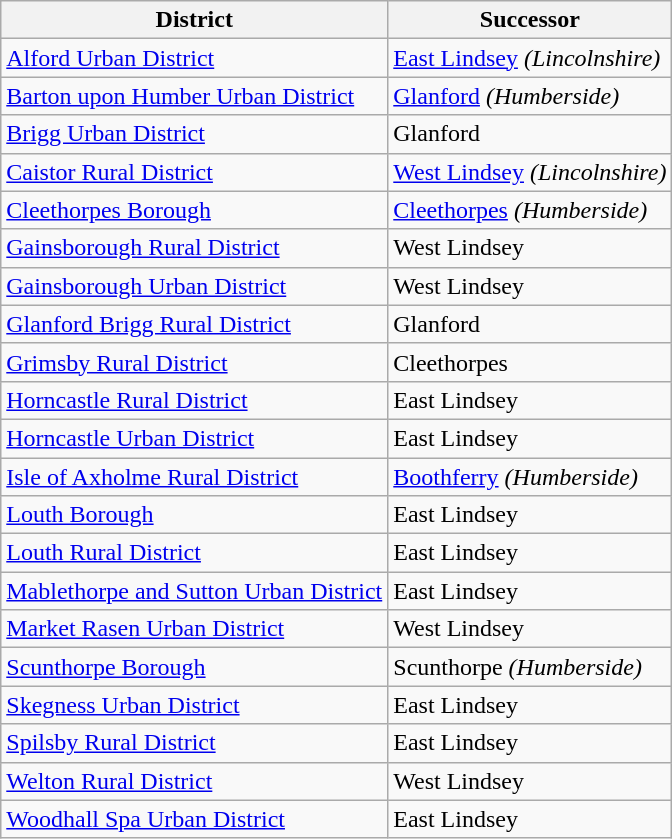<table class="wikitable">
<tr>
<th>District</th>
<th>Successor</th>
</tr>
<tr>
<td><a href='#'>Alford Urban District</a></td>
<td><a href='#'>East Lindsey</a> <em>(Lincolnshire)</em></td>
</tr>
<tr>
<td><a href='#'>Barton upon Humber Urban District</a></td>
<td><a href='#'>Glanford</a> <em>(Humberside)</em></td>
</tr>
<tr>
<td><a href='#'>Brigg Urban District</a></td>
<td>Glanford</td>
</tr>
<tr>
<td><a href='#'>Caistor Rural District</a></td>
<td><a href='#'>West Lindsey</a> <em>(Lincolnshire)</em></td>
</tr>
<tr>
<td><a href='#'>Cleethorpes Borough</a></td>
<td><a href='#'>Cleethorpes</a> <em>(Humberside)</em></td>
</tr>
<tr>
<td><a href='#'>Gainsborough Rural District</a></td>
<td>West Lindsey</td>
</tr>
<tr>
<td><a href='#'>Gainsborough Urban District</a></td>
<td>West Lindsey</td>
</tr>
<tr>
<td><a href='#'>Glanford Brigg Rural District</a></td>
<td>Glanford</td>
</tr>
<tr>
<td><a href='#'>Grimsby Rural District</a></td>
<td>Cleethorpes</td>
</tr>
<tr>
<td><a href='#'>Horncastle Rural District</a></td>
<td>East Lindsey</td>
</tr>
<tr>
<td><a href='#'>Horncastle Urban District</a></td>
<td>East Lindsey</td>
</tr>
<tr>
<td><a href='#'>Isle of Axholme Rural District</a></td>
<td><a href='#'>Boothferry</a> <em>(Humberside)</em></td>
</tr>
<tr>
<td><a href='#'>Louth Borough</a></td>
<td>East Lindsey</td>
</tr>
<tr>
<td><a href='#'>Louth Rural District</a></td>
<td>East Lindsey</td>
</tr>
<tr>
<td><a href='#'>Mablethorpe and Sutton Urban District</a></td>
<td>East Lindsey</td>
</tr>
<tr>
<td><a href='#'>Market Rasen Urban District</a></td>
<td>West Lindsey</td>
</tr>
<tr>
<td><a href='#'>Scunthorpe Borough</a></td>
<td>Scunthorpe <em>(Humberside)</em></td>
</tr>
<tr>
<td><a href='#'>Skegness Urban District</a></td>
<td>East Lindsey</td>
</tr>
<tr>
<td><a href='#'>Spilsby Rural District</a></td>
<td>East Lindsey</td>
</tr>
<tr>
<td><a href='#'>Welton Rural District</a></td>
<td>West Lindsey</td>
</tr>
<tr>
<td><a href='#'>Woodhall Spa Urban District</a></td>
<td>East Lindsey</td>
</tr>
</table>
